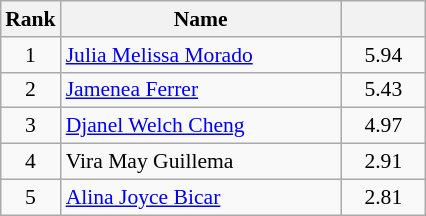<table class="wikitable" style="margin:0.5em auto;width=480;font-size:90%">
<tr>
<th width=30>Rank</th>
<th width=180>Name</th>
<th width=50></th>
</tr>
<tr>
<td align=center>1</td>
<td><a href='#'>Julia Melissa Morado</a></td>
<td align=center>5.94</td>
</tr>
<tr>
<td align=center>2</td>
<td><a href='#'>Jamenea Ferrer</a></td>
<td align=center>5.43</td>
</tr>
<tr>
<td align=center>3</td>
<td><a href='#'>Djanel Welch Cheng</a></td>
<td align=center>4.97</td>
</tr>
<tr>
<td align=center>4</td>
<td>Vira May Guillema</td>
<td align=center>2.91</td>
</tr>
<tr>
<td align=center>5</td>
<td><a href='#'>Alina Joyce Bicar</a></td>
<td align=center>2.81</td>
</tr>
</table>
